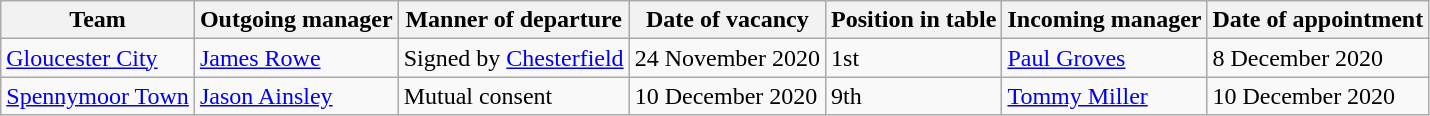<table class="wikitable">
<tr>
<th>Team</th>
<th width-150>Outgoing manager</th>
<th>Manner of departure</th>
<th>Date of vacancy</th>
<th>Position in table</th>
<th>Incoming manager</th>
<th>Date of appointment</th>
</tr>
<tr>
<td><a href='#'>Gloucester City</a></td>
<td><a href='#'>James Rowe</a></td>
<td>Signed by <a href='#'>Chesterfield</a></td>
<td>24 November 2020</td>
<td>1st</td>
<td><a href='#'>Paul Groves</a></td>
<td>8 December 2020</td>
</tr>
<tr>
<td><a href='#'>Spennymoor Town</a></td>
<td><a href='#'>Jason Ainsley</a></td>
<td>Mutual consent</td>
<td>10 December 2020</td>
<td>9th</td>
<td><a href='#'>Tommy Miller</a></td>
<td>10 December 2020</td>
</tr>
</table>
